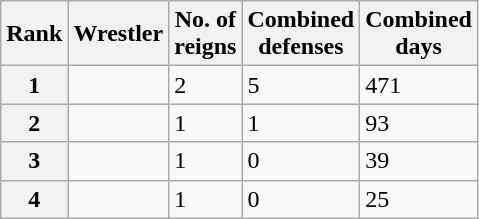<table class="wikitable sortable">
<tr>
<th>Rank</th>
<th>Wrestler</th>
<th>No. of<br>reigns</th>
<th>Combined<br>defenses</th>
<th>Combined<br>days</th>
</tr>
<tr>
<th>1</th>
<td></td>
<td>2</td>
<td>5</td>
<td>471</td>
</tr>
<tr>
<th>2</th>
<td></td>
<td>1</td>
<td>1</td>
<td>93</td>
</tr>
<tr>
<th>3</th>
<td></td>
<td>1</td>
<td>0</td>
<td>39</td>
</tr>
<tr>
<th>4</th>
<td></td>
<td>1</td>
<td>0</td>
<td>25</td>
</tr>
</table>
